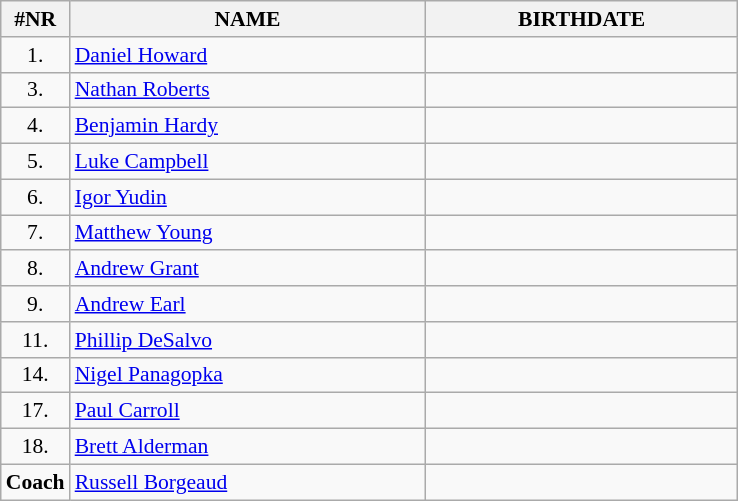<table class="wikitable" style="border-collapse: collapse; font-size: 90%;">
<tr>
<th>#NR</th>
<th align="left" style="width: 16em">NAME</th>
<th align="center" style="width: 14em">BIRTHDATE</th>
</tr>
<tr>
<td align="center">1.</td>
<td><a href='#'>Daniel Howard</a></td>
<td align="center"></td>
</tr>
<tr>
<td align="center">3.</td>
<td><a href='#'>Nathan Roberts</a></td>
<td align="center"></td>
</tr>
<tr>
<td align="center">4.</td>
<td><a href='#'>Benjamin Hardy</a></td>
<td align="center"></td>
</tr>
<tr>
<td align="center">5.</td>
<td><a href='#'>Luke Campbell</a></td>
<td align="center"></td>
</tr>
<tr>
<td align="center">6.</td>
<td><a href='#'>Igor Yudin</a></td>
<td align="center"></td>
</tr>
<tr>
<td align="center">7.</td>
<td><a href='#'>Matthew Young</a></td>
<td align="center"></td>
</tr>
<tr>
<td align="center">8.</td>
<td><a href='#'>Andrew Grant</a></td>
<td align="center"></td>
</tr>
<tr>
<td align="center">9.</td>
<td><a href='#'>Andrew Earl</a></td>
<td align="center"></td>
</tr>
<tr>
<td align="center">11.</td>
<td><a href='#'>Phillip DeSalvo</a></td>
<td align="center"></td>
</tr>
<tr>
<td align="center">14.</td>
<td><a href='#'>Nigel Panagopka</a></td>
<td align="center"></td>
</tr>
<tr>
<td align="center">17.</td>
<td><a href='#'>Paul Carroll</a></td>
<td align="center"></td>
</tr>
<tr>
<td align="center">18.</td>
<td><a href='#'>Brett Alderman</a></td>
<td align="center"></td>
</tr>
<tr>
<td align="center"><strong>Coach</strong></td>
<td><a href='#'>Russell Borgeaud</a></td>
<td align="center"></td>
</tr>
</table>
